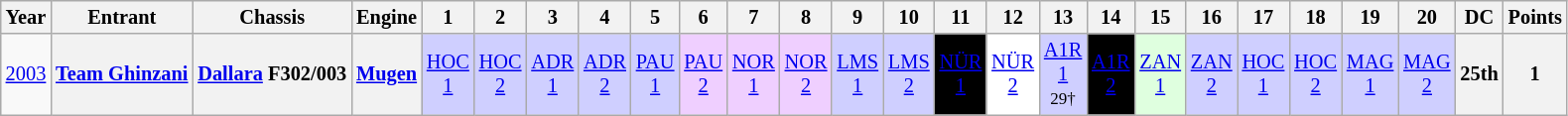<table class="wikitable" style="text-align:center; font-size:85%">
<tr>
<th>Year</th>
<th>Entrant</th>
<th>Chassis</th>
<th>Engine</th>
<th>1</th>
<th>2</th>
<th>3</th>
<th>4</th>
<th>5</th>
<th>6</th>
<th>7</th>
<th>8</th>
<th>9</th>
<th>10</th>
<th>11</th>
<th>12</th>
<th>13</th>
<th>14</th>
<th>15</th>
<th>16</th>
<th>17</th>
<th>18</th>
<th>19</th>
<th>20</th>
<th>DC</th>
<th>Points</th>
</tr>
<tr>
<td><a href='#'>2003</a></td>
<th nowrap><a href='#'>Team Ghinzani</a></th>
<th nowrap><a href='#'>Dallara</a> F302/003</th>
<th nowrap><a href='#'>Mugen</a></th>
<td style="background:#CFCFFF;"><a href='#'>HOC<br>1</a><br></td>
<td style="background:#CFCFFF;"><a href='#'>HOC<br>2</a><br></td>
<td style="background:#CFCFFF;"><a href='#'>ADR<br>1</a><br></td>
<td style="background:#CFCFFF;"><a href='#'>ADR<br>2</a><br></td>
<td style="background:#CFCFFF;"><a href='#'>PAU<br>1</a><br></td>
<td style="background:#EFCFFF;"><a href='#'>PAU<br>2</a><br></td>
<td style="background:#EFCFFF;"><a href='#'>NOR<br>1</a><br></td>
<td style="background:#EFCFFF;"><a href='#'>NOR<br>2</a><br></td>
<td style="background:#CFCFFF;"><a href='#'>LMS<br>1</a><br></td>
<td style="background:#CFCFFF;"><a href='#'>LMS<br>2</a><br></td>
<td style="background:#000000; color:white"><a href='#'><span>NÜR<br>1</span></a><br></td>
<td style="background:#FFFFFF;"><a href='#'>NÜR<br>2</a><br></td>
<td style="background:#CFCFFF;"><a href='#'>A1R<br>1</a><br><small>29†</small></td>
<td style="background:#000000; color:white"><a href='#'><span>A1R<br>2</span></a><br></td>
<td style="background:#DFFFDF;"><a href='#'>ZAN<br>1</a><br></td>
<td style="background:#CFCFFF;"><a href='#'>ZAN<br>2</a><br></td>
<td style="background:#CFCFFF;"><a href='#'>HOC<br>1</a><br></td>
<td style="background:#CFCFFF;"><a href='#'>HOC<br>2</a><br></td>
<td style="background:#CFCFFF;"><a href='#'>MAG<br>1</a><br></td>
<td style="background:#CFCFFF;"><a href='#'>MAG<br>2</a><br></td>
<th>25th</th>
<th>1</th>
</tr>
</table>
